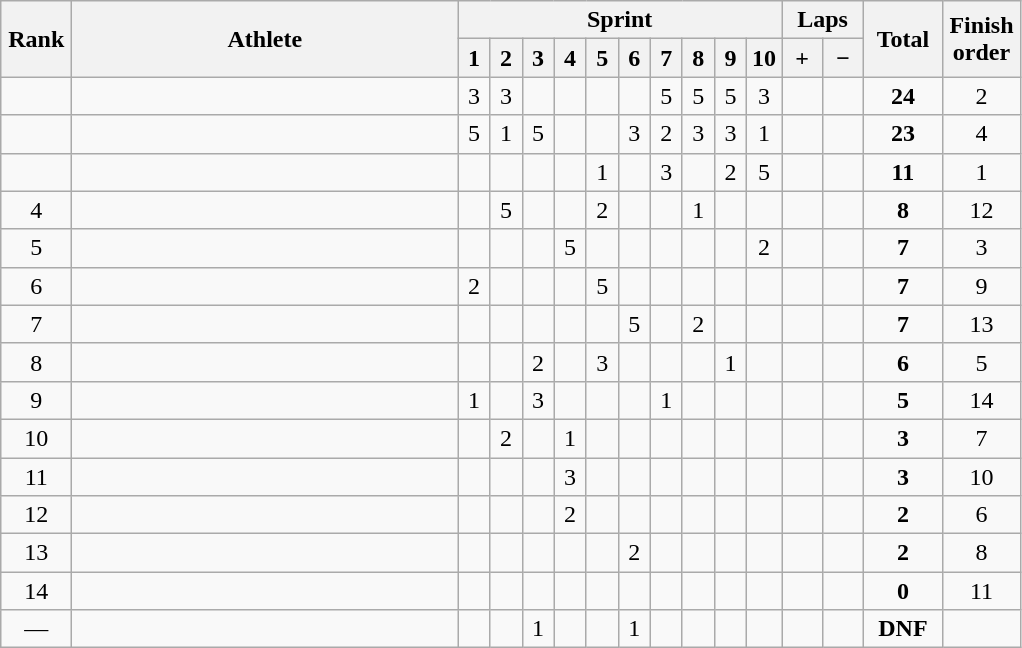<table class="wikitable" style="text-align:center">
<tr>
<th rowspan=2 width=40>Rank</th>
<th rowspan=2 width=250>Athlete</th>
<th colspan=10>Sprint</th>
<th colspan=2>Laps</th>
<th rowspan=2 width=45>Total</th>
<th rowspan=2 width=45>Finish order</th>
</tr>
<tr>
<th width=14>1</th>
<th width=14>2</th>
<th width=14>3</th>
<th width=14>4</th>
<th width=14>5</th>
<th width=14>6</th>
<th width=14>7</th>
<th width=14>8</th>
<th width=14>9</th>
<th width=14>10</th>
<th width=20>+</th>
<th width=20>−</th>
</tr>
<tr>
<td></td>
<td align=left></td>
<td>3</td>
<td>3</td>
<td></td>
<td></td>
<td></td>
<td></td>
<td>5</td>
<td>5</td>
<td>5</td>
<td>3</td>
<td></td>
<td></td>
<td><strong>24</strong></td>
<td>2</td>
</tr>
<tr>
<td></td>
<td align=left></td>
<td>5</td>
<td>1</td>
<td>5</td>
<td></td>
<td></td>
<td>3</td>
<td>2</td>
<td>3</td>
<td>3</td>
<td>1</td>
<td></td>
<td></td>
<td><strong>23</strong></td>
<td>4</td>
</tr>
<tr>
<td></td>
<td align=left></td>
<td></td>
<td></td>
<td></td>
<td></td>
<td>1</td>
<td></td>
<td>3</td>
<td></td>
<td>2</td>
<td>5</td>
<td></td>
<td></td>
<td><strong>11</strong></td>
<td>1</td>
</tr>
<tr>
<td>4</td>
<td align=left></td>
<td></td>
<td>5</td>
<td></td>
<td></td>
<td>2</td>
<td></td>
<td></td>
<td>1</td>
<td></td>
<td></td>
<td></td>
<td></td>
<td><strong>8</strong></td>
<td>12</td>
</tr>
<tr>
<td>5</td>
<td align=left></td>
<td></td>
<td></td>
<td></td>
<td>5</td>
<td></td>
<td></td>
<td></td>
<td></td>
<td></td>
<td>2</td>
<td></td>
<td></td>
<td><strong>7</strong></td>
<td>3</td>
</tr>
<tr>
<td>6</td>
<td align=left></td>
<td>2</td>
<td></td>
<td></td>
<td></td>
<td>5</td>
<td></td>
<td></td>
<td></td>
<td></td>
<td></td>
<td></td>
<td></td>
<td><strong>7</strong></td>
<td>9</td>
</tr>
<tr>
<td>7</td>
<td align=left></td>
<td></td>
<td></td>
<td></td>
<td></td>
<td></td>
<td>5</td>
<td></td>
<td>2</td>
<td></td>
<td></td>
<td></td>
<td></td>
<td><strong>7</strong></td>
<td>13</td>
</tr>
<tr>
<td>8</td>
<td align=left></td>
<td></td>
<td></td>
<td>2</td>
<td></td>
<td>3</td>
<td></td>
<td></td>
<td></td>
<td>1</td>
<td></td>
<td></td>
<td></td>
<td><strong>6</strong></td>
<td>5</td>
</tr>
<tr>
<td>9</td>
<td align=left></td>
<td>1</td>
<td></td>
<td>3</td>
<td></td>
<td></td>
<td></td>
<td>1</td>
<td></td>
<td></td>
<td></td>
<td></td>
<td></td>
<td><strong>5</strong></td>
<td>14</td>
</tr>
<tr>
<td>10</td>
<td align=left></td>
<td></td>
<td>2</td>
<td></td>
<td>1</td>
<td></td>
<td></td>
<td></td>
<td></td>
<td></td>
<td></td>
<td></td>
<td></td>
<td><strong>3</strong></td>
<td>7</td>
</tr>
<tr>
<td>11</td>
<td align=left></td>
<td></td>
<td></td>
<td></td>
<td>3</td>
<td></td>
<td></td>
<td></td>
<td></td>
<td></td>
<td></td>
<td></td>
<td></td>
<td><strong>3</strong></td>
<td>10</td>
</tr>
<tr>
<td>12</td>
<td align=left></td>
<td></td>
<td></td>
<td></td>
<td>2</td>
<td></td>
<td></td>
<td></td>
<td></td>
<td></td>
<td></td>
<td></td>
<td></td>
<td><strong>2</strong></td>
<td>6</td>
</tr>
<tr>
<td>13</td>
<td align=left></td>
<td></td>
<td></td>
<td></td>
<td></td>
<td></td>
<td>2</td>
<td></td>
<td></td>
<td></td>
<td></td>
<td></td>
<td></td>
<td><strong>2</strong></td>
<td>8</td>
</tr>
<tr>
<td>14</td>
<td align=left></td>
<td></td>
<td></td>
<td></td>
<td></td>
<td></td>
<td></td>
<td></td>
<td></td>
<td></td>
<td></td>
<td></td>
<td></td>
<td><strong>0</strong></td>
<td>11</td>
</tr>
<tr>
<td>—</td>
<td align=left></td>
<td></td>
<td></td>
<td>1</td>
<td></td>
<td></td>
<td>1</td>
<td></td>
<td></td>
<td></td>
<td></td>
<td></td>
<td></td>
<td><strong>DNF</strong></td>
<td></td>
</tr>
</table>
